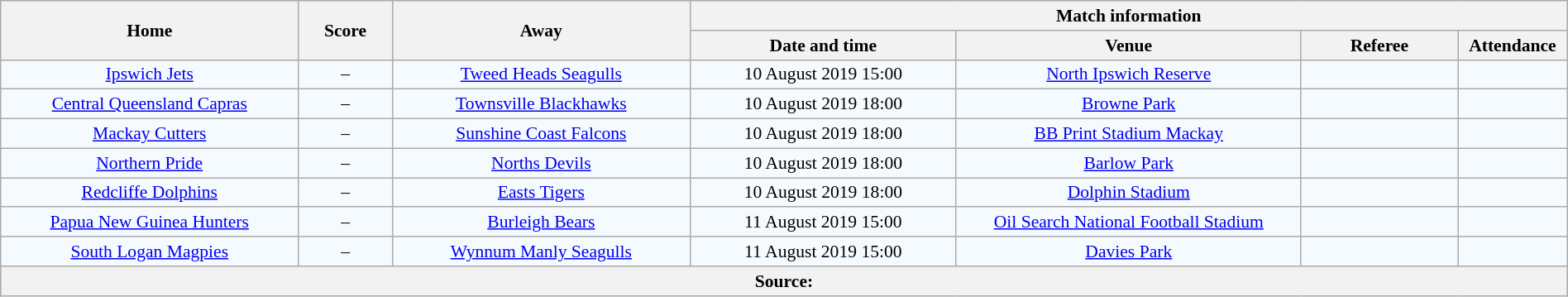<table class="wikitable" width="100%" style="border-collapse:collapse; font-size:90%; text-align:center;">
<tr>
<th rowspan="2" width="19%">Home</th>
<th rowspan="2" width="6%">Score</th>
<th rowspan="2" width="19%">Away</th>
<th colspan="4">Match information</th>
</tr>
<tr bgcolor="#CCCCCC">
<th width="17%">Date and time</th>
<th width="22%">Venue</th>
<th width="10%">Referee</th>
<th width="7%">Attendance</th>
</tr>
<tr bgcolor="#F5FAFF">
<td> <a href='#'>Ipswich Jets</a></td>
<td>–</td>
<td> <a href='#'>Tweed Heads Seagulls</a></td>
<td>10 August 2019 15:00</td>
<td><a href='#'>North Ipswich Reserve</a></td>
<td></td>
<td></td>
</tr>
<tr bgcolor="#F5FAFF">
<td> <a href='#'>Central Queensland Capras</a></td>
<td>–</td>
<td> <a href='#'>Townsville Blackhawks</a></td>
<td>10 August 2019 18:00</td>
<td><a href='#'>Browne Park</a></td>
<td></td>
<td></td>
</tr>
<tr bgcolor="#F5FAFF">
<td> <a href='#'>Mackay Cutters</a></td>
<td>–</td>
<td> <a href='#'>Sunshine Coast Falcons</a></td>
<td>10 August 2019 18:00</td>
<td><a href='#'>BB Print Stadium Mackay</a></td>
<td></td>
<td></td>
</tr>
<tr bgcolor="#F5FAFF">
<td> <a href='#'>Northern Pride</a></td>
<td>–</td>
<td> <a href='#'>Norths Devils</a></td>
<td>10 August 2019 18:00</td>
<td><a href='#'>Barlow Park</a></td>
<td></td>
<td></td>
</tr>
<tr bgcolor="#F5FAFF">
<td> <a href='#'>Redcliffe Dolphins</a></td>
<td>–</td>
<td> <a href='#'>Easts Tigers</a></td>
<td>10 August 2019 18:00</td>
<td><a href='#'>Dolphin Stadium</a></td>
<td></td>
<td></td>
</tr>
<tr bgcolor="#F5FAFF">
<td> <a href='#'>Papua New Guinea Hunters</a></td>
<td>–</td>
<td> <a href='#'>Burleigh Bears</a></td>
<td>11 August 2019 15:00</td>
<td><a href='#'>Oil Search National Football Stadium</a></td>
<td></td>
<td></td>
</tr>
<tr bgcolor="#F5FAFF">
<td> <a href='#'>South Logan Magpies</a></td>
<td>–</td>
<td> <a href='#'>Wynnum Manly Seagulls</a></td>
<td>11 August 2019 15:00</td>
<td><a href='#'>Davies Park</a></td>
<td></td>
<td></td>
</tr>
<tr bgcolor="#C1D8FF">
<th colspan="7">Source:</th>
</tr>
</table>
